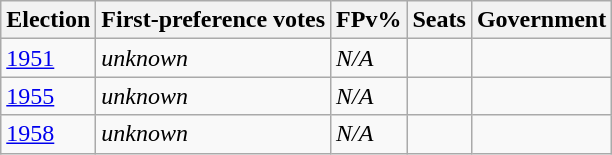<table class="wikitable">
<tr>
<th>Election</th>
<th>First-preference votes</th>
<th>FPv%</th>
<th>Seats</th>
<th>Government</th>
</tr>
<tr>
<td><a href='#'>1951</a></td>
<td><em>unknown</em></td>
<td><em>N/A</em></td>
<td></td>
<td></td>
</tr>
<tr>
<td><a href='#'>1955</a></td>
<td><em>unknown</em></td>
<td><em>N/A</em></td>
<td></td>
<td></td>
</tr>
<tr>
<td><a href='#'>1958</a></td>
<td><em>unknown</em></td>
<td><em>N/A</em></td>
<td></td>
<td></td>
</tr>
</table>
